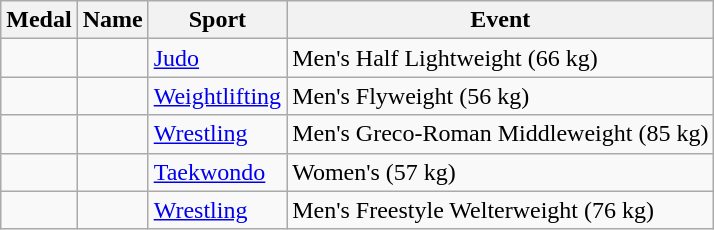<table class="wikitable sortable">
<tr>
<th>Medal</th>
<th>Name</th>
<th>Sport</th>
<th>Event</th>
</tr>
<tr>
<td></td>
<td></td>
<td><a href='#'>Judo</a></td>
<td>Men's Half Lightweight (66 kg)</td>
</tr>
<tr>
<td></td>
<td></td>
<td><a href='#'>Weightlifting</a></td>
<td>Men's Flyweight (56 kg)</td>
</tr>
<tr>
<td></td>
<td></td>
<td><a href='#'>Wrestling</a></td>
<td>Men's Greco-Roman Middleweight (85 kg)</td>
</tr>
<tr>
<td></td>
<td></td>
<td><a href='#'>Taekwondo</a></td>
<td>Women's (57 kg)</td>
</tr>
<tr>
<td></td>
<td></td>
<td><a href='#'>Wrestling</a></td>
<td>Men's Freestyle Welterweight (76 kg)</td>
</tr>
</table>
